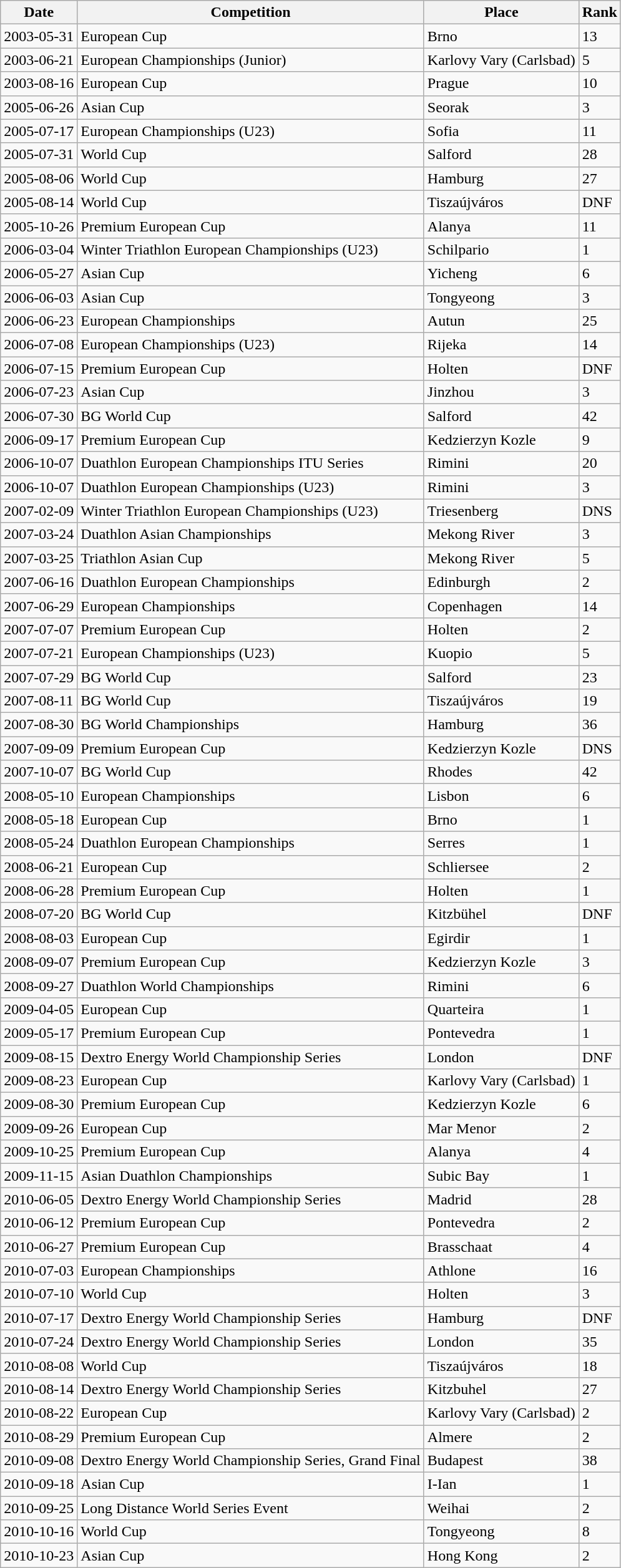<table class="wikitable sortable">
<tr>
<th>Date</th>
<th>Competition</th>
<th>Place</th>
<th>Rank</th>
</tr>
<tr>
<td>2003-05-31</td>
<td>European Cup</td>
<td>Brno</td>
<td>13</td>
</tr>
<tr>
<td>2003-06-21</td>
<td>European Championships (Junior)</td>
<td>Karlovy Vary (Carlsbad)</td>
<td>5</td>
</tr>
<tr>
<td>2003-08-16</td>
<td>European Cup</td>
<td>Prague</td>
<td>10</td>
</tr>
<tr>
<td>2005-06-26</td>
<td>Asian Cup</td>
<td>Seorak</td>
<td>3</td>
</tr>
<tr>
<td>2005-07-17</td>
<td>European Championships (U23)</td>
<td>Sofia</td>
<td>11</td>
</tr>
<tr>
<td>2005-07-31</td>
<td>World Cup</td>
<td>Salford</td>
<td>28</td>
</tr>
<tr>
<td>2005-08-06</td>
<td>World Cup</td>
<td>Hamburg</td>
<td>27</td>
</tr>
<tr>
<td>2005-08-14</td>
<td>World Cup</td>
<td>Tiszaújváros</td>
<td>DNF</td>
</tr>
<tr>
<td>2005-10-26</td>
<td>Premium European Cup</td>
<td>Alanya</td>
<td>11</td>
</tr>
<tr>
<td>2006-03-04</td>
<td>Winter Triathlon European Championships (U23)</td>
<td>Schilpario</td>
<td>1</td>
</tr>
<tr>
<td>2006-05-27</td>
<td>Asian Cup</td>
<td>Yicheng</td>
<td>6</td>
</tr>
<tr>
<td>2006-06-03</td>
<td>Asian Cup</td>
<td>Tongyeong</td>
<td>3</td>
</tr>
<tr>
<td>2006-06-23</td>
<td>European Championships</td>
<td>Autun</td>
<td>25</td>
</tr>
<tr>
<td>2006-07-08</td>
<td>European Championships (U23)</td>
<td>Rijeka</td>
<td>14</td>
</tr>
<tr>
<td>2006-07-15</td>
<td>Premium European Cup</td>
<td>Holten</td>
<td>DNF</td>
</tr>
<tr>
<td>2006-07-23</td>
<td>Asian Cup</td>
<td>Jinzhou</td>
<td>3</td>
</tr>
<tr>
<td>2006-07-30</td>
<td>BG World Cup</td>
<td>Salford</td>
<td>42</td>
</tr>
<tr>
<td>2006-09-17</td>
<td>Premium European Cup</td>
<td>Kedzierzyn Kozle</td>
<td>9</td>
</tr>
<tr>
<td>2006-10-07</td>
<td>Duathlon European Championships ITU Series</td>
<td>Rimini</td>
<td>20</td>
</tr>
<tr>
<td>2006-10-07</td>
<td>Duathlon European Championships (U23)</td>
<td>Rimini</td>
<td>3</td>
</tr>
<tr>
<td>2007-02-09</td>
<td>Winter Triathlon European Championships (U23)</td>
<td>Triesenberg</td>
<td>DNS</td>
</tr>
<tr>
<td>2007-03-24</td>
<td>Duathlon Asian Championships</td>
<td>Mekong River</td>
<td>3</td>
</tr>
<tr>
<td>2007-03-25</td>
<td>Triathlon Asian Cup</td>
<td>Mekong River</td>
<td>5</td>
</tr>
<tr>
<td>2007-06-16</td>
<td>Duathlon European Championships</td>
<td>Edinburgh</td>
<td>2</td>
</tr>
<tr>
<td>2007-06-29</td>
<td>European Championships</td>
<td>Copenhagen</td>
<td>14</td>
</tr>
<tr>
<td>2007-07-07</td>
<td>Premium European Cup</td>
<td>Holten</td>
<td>2</td>
</tr>
<tr>
<td>2007-07-21</td>
<td>European Championships (U23)</td>
<td>Kuopio</td>
<td>5</td>
</tr>
<tr>
<td>2007-07-29</td>
<td>BG World Cup</td>
<td>Salford</td>
<td>23</td>
</tr>
<tr>
<td>2007-08-11</td>
<td>BG World Cup</td>
<td>Tiszaújváros</td>
<td>19</td>
</tr>
<tr>
<td>2007-08-30</td>
<td>BG World Championships</td>
<td>Hamburg</td>
<td>36</td>
</tr>
<tr>
<td>2007-09-09</td>
<td>Premium European Cup</td>
<td>Kedzierzyn Kozle</td>
<td>DNS</td>
</tr>
<tr>
<td>2007-10-07</td>
<td>BG World Cup</td>
<td>Rhodes</td>
<td>42</td>
</tr>
<tr>
<td>2008-05-10</td>
<td>European Championships</td>
<td>Lisbon</td>
<td>6</td>
</tr>
<tr>
<td>2008-05-18</td>
<td>European Cup</td>
<td>Brno</td>
<td>1</td>
</tr>
<tr>
<td>2008-05-24</td>
<td>Duathlon European Championships</td>
<td>Serres</td>
<td>1</td>
</tr>
<tr>
<td>2008-06-21</td>
<td>European Cup</td>
<td>Schliersee</td>
<td>2</td>
</tr>
<tr>
<td>2008-06-28</td>
<td>Premium European Cup</td>
<td>Holten</td>
<td>1</td>
</tr>
<tr>
<td>2008-07-20</td>
<td>BG World Cup</td>
<td>Kitzbühel</td>
<td>DNF</td>
</tr>
<tr>
<td>2008-08-03</td>
<td>European Cup</td>
<td>Egirdir</td>
<td>1</td>
</tr>
<tr>
<td>2008-09-07</td>
<td>Premium European Cup</td>
<td>Kedzierzyn Kozle</td>
<td>3</td>
</tr>
<tr>
<td>2008-09-27</td>
<td>Duathlon World Championships</td>
<td>Rimini</td>
<td>6</td>
</tr>
<tr>
<td>2009-04-05</td>
<td>European Cup</td>
<td>Quarteira</td>
<td>1</td>
</tr>
<tr>
<td>2009-05-17</td>
<td>Premium European Cup</td>
<td>Pontevedra</td>
<td>1</td>
</tr>
<tr>
<td>2009-08-15</td>
<td>Dextro Energy World Championship Series</td>
<td>London</td>
<td>DNF</td>
</tr>
<tr>
<td>2009-08-23</td>
<td>European Cup</td>
<td>Karlovy Vary (Carlsbad)</td>
<td>1</td>
</tr>
<tr>
<td>2009-08-30</td>
<td>Premium European Cup</td>
<td>Kedzierzyn Kozle</td>
<td>6</td>
</tr>
<tr>
<td>2009-09-26</td>
<td>European Cup</td>
<td>Mar Menor</td>
<td>2</td>
</tr>
<tr>
<td>2009-10-25</td>
<td>Premium European Cup</td>
<td>Alanya</td>
<td>4</td>
</tr>
<tr>
<td>2009-11-15</td>
<td>Asian Duathlon Championships</td>
<td>Subic Bay</td>
<td>1</td>
</tr>
<tr>
<td>2010-06-05</td>
<td>Dextro Energy World Championship Series</td>
<td>Madrid</td>
<td>28</td>
</tr>
<tr>
<td>2010-06-12</td>
<td>Premium European Cup</td>
<td>Pontevedra</td>
<td>2</td>
</tr>
<tr>
<td>2010-06-27</td>
<td>Premium European Cup</td>
<td>Brasschaat</td>
<td>4</td>
</tr>
<tr>
<td>2010-07-03</td>
<td>European Championships</td>
<td>Athlone</td>
<td>16</td>
</tr>
<tr>
<td>2010-07-10</td>
<td>World Cup</td>
<td>Holten</td>
<td>3</td>
</tr>
<tr>
<td>2010-07-17</td>
<td>Dextro Energy World Championship Series</td>
<td>Hamburg</td>
<td>DNF</td>
</tr>
<tr>
<td>2010-07-24</td>
<td>Dextro Energy World Championship Series</td>
<td>London</td>
<td>35</td>
</tr>
<tr>
<td>2010-08-08</td>
<td>World Cup</td>
<td>Tiszaújváros</td>
<td>18</td>
</tr>
<tr>
<td>2010-08-14</td>
<td>Dextro Energy World Championship Series</td>
<td>Kitzbuhel</td>
<td>27</td>
</tr>
<tr>
<td>2010-08-22</td>
<td>European Cup</td>
<td>Karlovy Vary (Carlsbad)</td>
<td>2</td>
</tr>
<tr>
<td>2010-08-29</td>
<td>Premium European Cup</td>
<td>Almere</td>
<td>2</td>
</tr>
<tr>
<td>2010-09-08</td>
<td>Dextro Energy World Championship Series, Grand Final</td>
<td>Budapest</td>
<td>38</td>
</tr>
<tr>
<td>2010-09-18</td>
<td>Asian Cup</td>
<td>I-Ian</td>
<td>1</td>
</tr>
<tr>
<td>2010-09-25</td>
<td>Long Distance World Series Event</td>
<td>Weihai</td>
<td>2</td>
</tr>
<tr>
<td>2010-10-16</td>
<td>World Cup</td>
<td>Tongyeong</td>
<td>8</td>
</tr>
<tr>
<td>2010-10-23</td>
<td>Asian Cup</td>
<td>Hong Kong</td>
<td>2</td>
</tr>
</table>
